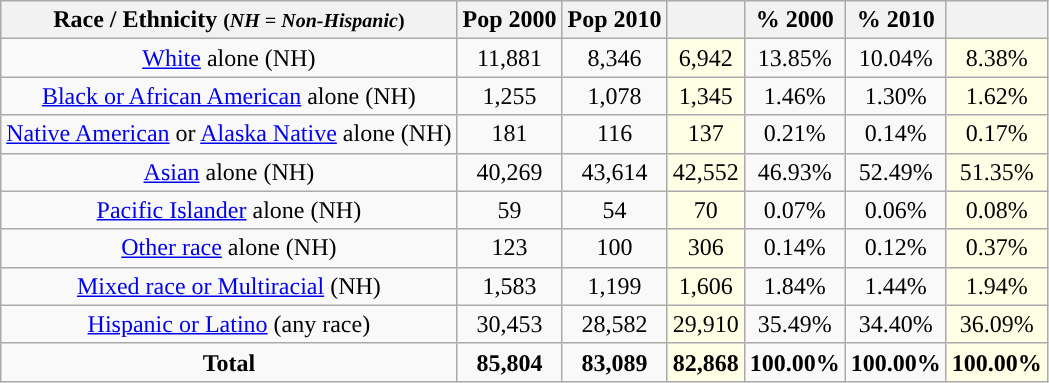<table class="wikitable" style="text-align:center;">
<tr>
<th>Race / Ethnicity <small>(<em>NH = Non-Hispanic</em>)</small></th>
<th>Pop 2000</th>
<th>Pop 2010</th>
<th></th>
<th>% 2000</th>
<th>% 2010</th>
<th></th>
</tr>
<tr>
<td><a href='#'>White</a> alone (NH)</td>
<td>11,881</td>
<td>8,346</td>
<td style='background: #ffffe6;'>6,942</td>
<td>13.85%</td>
<td>10.04%</td>
<td style='background: #ffffe6;'>8.38%</td>
</tr>
<tr>
<td><a href='#'>Black or African American</a> alone (NH)</td>
<td>1,255</td>
<td>1,078</td>
<td style='background: #ffffe6;'>1,345</td>
<td>1.46%</td>
<td>1.30%</td>
<td style='background: #ffffe6;'>1.62%</td>
</tr>
<tr>
<td><a href='#'>Native American</a> or <a href='#'>Alaska Native</a> alone (NH)</td>
<td>181</td>
<td>116</td>
<td style='background: #ffffe6;'>137</td>
<td>0.21%</td>
<td>0.14%</td>
<td style='background: #ffffe6;'>0.17%</td>
</tr>
<tr>
<td><a href='#'>Asian</a> alone (NH)</td>
<td>40,269</td>
<td>43,614</td>
<td style='background: #ffffe6;'>42,552</td>
<td>46.93%</td>
<td>52.49%</td>
<td style='background: #ffffe6;'>51.35%</td>
</tr>
<tr>
<td><a href='#'>Pacific Islander</a> alone (NH)</td>
<td>59</td>
<td>54</td>
<td style='background: #ffffe6;'>70</td>
<td>0.07%</td>
<td>0.06%</td>
<td style='background: #ffffe6;'>0.08%</td>
</tr>
<tr>
<td><a href='#'>Other race</a> alone (NH)</td>
<td>123</td>
<td>100</td>
<td style='background: #ffffe6;'>306</td>
<td>0.14%</td>
<td>0.12%</td>
<td style='background: #ffffe6;'>0.37%</td>
</tr>
<tr>
<td><a href='#'>Mixed race or Multiracial</a> (NH)</td>
<td>1,583</td>
<td>1,199</td>
<td style='background: #ffffe6;'>1,606</td>
<td>1.84%</td>
<td>1.44%</td>
<td style='background: #ffffe6;'>1.94%</td>
</tr>
<tr>
<td><a href='#'>Hispanic or Latino</a> (any race)</td>
<td>30,453</td>
<td>28,582</td>
<td style='background: #ffffe6;'>29,910</td>
<td>35.49%</td>
<td>34.40%</td>
<td style='background: #ffffe6;'>36.09%</td>
</tr>
<tr>
<td><strong>Total</strong></td>
<td><strong>85,804</strong></td>
<td><strong>83,089</strong></td>
<td style='background: #ffffe6;'><strong>82,868</strong></td>
<td><strong>100.00%</strong></td>
<td><strong>100.00%</strong></td>
<td style='background: #ffffe6;'><strong>100.00%</strong></td>
</tr>
</table>
